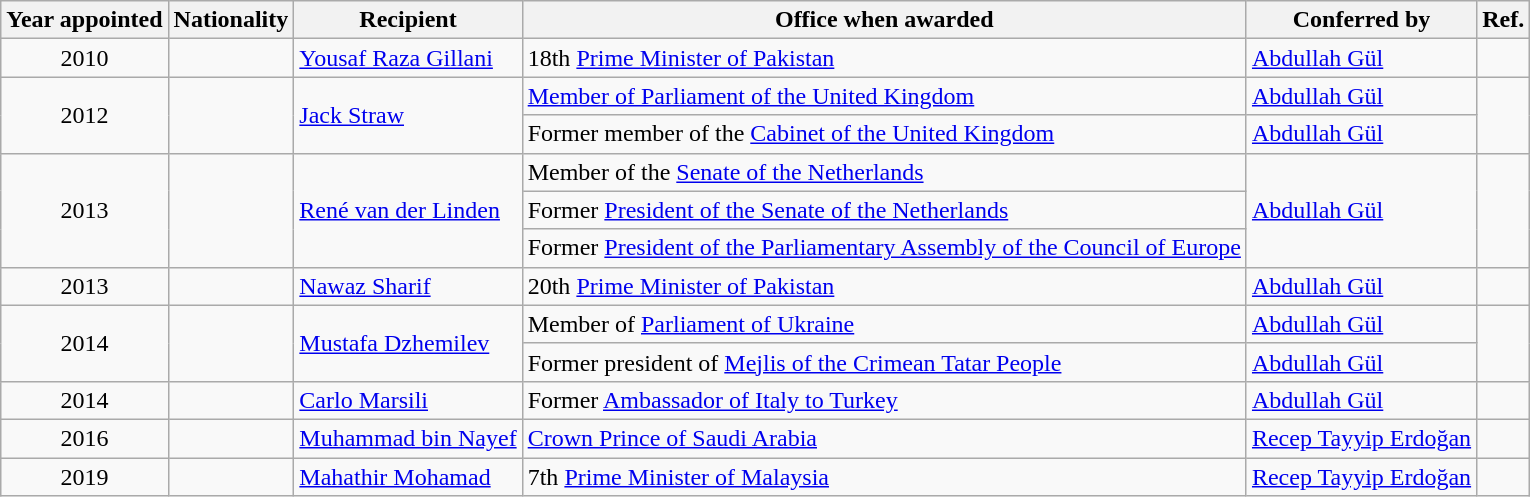<table class="wikitable">
<tr>
<th>Year appointed</th>
<th>Nationality</th>
<th>Recipient</th>
<th>Office when awarded</th>
<th>Conferred by</th>
<th>Ref.</th>
</tr>
<tr>
<td align=center>2010</td>
<td></td>
<td><a href='#'>Yousaf Raza Gillani</a></td>
<td>18th <a href='#'>Prime Minister of Pakistan</a></td>
<td><a href='#'>Abdullah Gül</a></td>
<td align=center></td>
</tr>
<tr>
<td rowspan="2" align=center>2012</td>
<td rowspan="2"></td>
<td rowspan="2"><a href='#'>Jack Straw</a></td>
<td><a href='#'>Member of Parliament of the United Kingdom</a></td>
<td><a href='#'>Abdullah Gül</a></td>
<td rowspan="2" align=center></td>
</tr>
<tr>
<td>Former member of the <a href='#'>Cabinet of the United Kingdom</a></td>
<td><a href='#'>Abdullah Gül</a></td>
</tr>
<tr>
<td rowspan="3" align=center>2013</td>
<td rowspan="3"></td>
<td rowspan="3"><a href='#'>René van der Linden</a></td>
<td>Member of the <a href='#'>Senate of the Netherlands</a></td>
<td rowspan="3"><a href='#'>Abdullah Gül</a></td>
<td rowspan="3" align=center></td>
</tr>
<tr>
<td>Former <a href='#'>President of the Senate of the Netherlands</a></td>
</tr>
<tr>
<td>Former <a href='#'>President of the Parliamentary Assembly of the Council of Europe</a></td>
</tr>
<tr>
<td align=center>2013</td>
<td></td>
<td><a href='#'>Nawaz Sharif</a></td>
<td>20th <a href='#'>Prime Minister of Pakistan</a></td>
<td><a href='#'>Abdullah Gül</a></td>
<td align=center></td>
</tr>
<tr>
<td rowspan="2" align=center>2014</td>
<td rowspan="2"></td>
<td rowspan="2"><a href='#'>Mustafa Dzhemilev</a></td>
<td>Member of <a href='#'>Parliament of Ukraine</a></td>
<td><a href='#'>Abdullah Gül</a></td>
<td rowspan="2" align=center></td>
</tr>
<tr>
<td>Former president of <a href='#'>Mejlis of the Crimean Tatar People</a></td>
<td><a href='#'>Abdullah Gül</a></td>
</tr>
<tr>
<td align=center>2014</td>
<td></td>
<td><a href='#'>Carlo Marsili</a></td>
<td>Former <a href='#'>Ambassador of Italy to Turkey</a></td>
<td><a href='#'>Abdullah Gül</a></td>
<td align=center></td>
</tr>
<tr>
<td align=center>2016</td>
<td></td>
<td><a href='#'>Muhammad bin Nayef</a></td>
<td><a href='#'>Crown Prince of Saudi Arabia</a></td>
<td><a href='#'>Recep Tayyip Erdoğan</a></td>
<td align=center></td>
</tr>
<tr>
<td align=center>2019</td>
<td></td>
<td><a href='#'>Mahathir Mohamad</a></td>
<td>7th <a href='#'>Prime Minister of Malaysia</a></td>
<td><a href='#'>Recep Tayyip Erdoğan</a></td>
<td align=center></td>
</tr>
</table>
